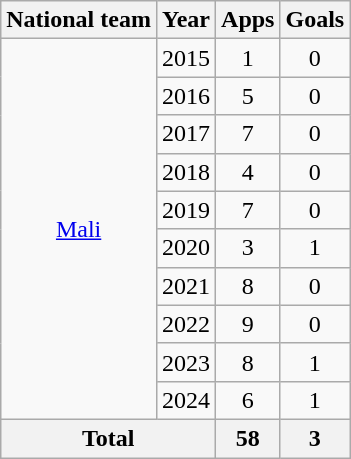<table class="wikitable" style="text-align:center">
<tr>
<th>National team</th>
<th>Year</th>
<th>Apps</th>
<th>Goals</th>
</tr>
<tr>
<td rowspan="10"><a href='#'>Mali</a></td>
<td>2015</td>
<td>1</td>
<td>0</td>
</tr>
<tr>
<td>2016</td>
<td>5</td>
<td>0</td>
</tr>
<tr>
<td>2017</td>
<td>7</td>
<td>0</td>
</tr>
<tr>
<td>2018</td>
<td>4</td>
<td>0</td>
</tr>
<tr>
<td>2019</td>
<td>7</td>
<td>0</td>
</tr>
<tr>
<td>2020</td>
<td>3</td>
<td>1</td>
</tr>
<tr>
<td>2021</td>
<td>8</td>
<td>0</td>
</tr>
<tr>
<td>2022</td>
<td>9</td>
<td>0</td>
</tr>
<tr>
<td>2023</td>
<td>8</td>
<td>1</td>
</tr>
<tr>
<td>2024</td>
<td>6</td>
<td>1</td>
</tr>
<tr>
<th colspan="2">Total</th>
<th>58</th>
<th>3</th>
</tr>
</table>
